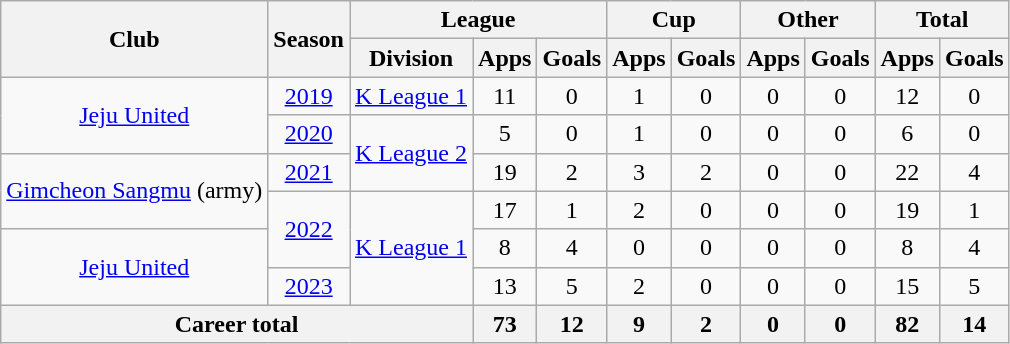<table class="wikitable" style="text-align: center">
<tr>
<th rowspan="2">Club</th>
<th rowspan="2">Season</th>
<th colspan="3">League</th>
<th colspan="2">Cup</th>
<th colspan="2">Other</th>
<th colspan="2">Total</th>
</tr>
<tr>
<th>Division</th>
<th>Apps</th>
<th>Goals</th>
<th>Apps</th>
<th>Goals</th>
<th>Apps</th>
<th>Goals</th>
<th>Apps</th>
<th>Goals</th>
</tr>
<tr>
<td rowspan=2><a href='#'>Jeju United</a></td>
<td><a href='#'>2019</a></td>
<td><a href='#'>K League 1</a></td>
<td>11</td>
<td>0</td>
<td>1</td>
<td>0</td>
<td>0</td>
<td>0</td>
<td>12</td>
<td>0</td>
</tr>
<tr>
<td><a href='#'>2020</a></td>
<td rowspan=2><a href='#'>K League 2</a></td>
<td>5</td>
<td>0</td>
<td>1</td>
<td>0</td>
<td>0</td>
<td>0</td>
<td>6</td>
<td>0</td>
</tr>
<tr>
<td rowspan=2><a href='#'>Gimcheon Sangmu</a> (army)</td>
<td><a href='#'>2021</a></td>
<td>19</td>
<td>2</td>
<td>3</td>
<td>2</td>
<td>0</td>
<td>0</td>
<td>22</td>
<td>4</td>
</tr>
<tr>
<td rowspan=2><a href='#'>2022</a></td>
<td rowspan=3><a href='#'>K League 1</a></td>
<td>17</td>
<td>1</td>
<td>2</td>
<td>0</td>
<td>0</td>
<td>0</td>
<td>19</td>
<td>1</td>
</tr>
<tr>
<td rowspan=2><a href='#'>Jeju United</a></td>
<td>8</td>
<td>4</td>
<td>0</td>
<td>0</td>
<td>0</td>
<td>0</td>
<td>8</td>
<td>4</td>
</tr>
<tr>
<td><a href='#'>2023</a></td>
<td>13</td>
<td>5</td>
<td>2</td>
<td>0</td>
<td>0</td>
<td>0</td>
<td>15</td>
<td>5</td>
</tr>
<tr>
<th colspan=3>Career total</th>
<th>73</th>
<th>12</th>
<th>9</th>
<th>2</th>
<th>0</th>
<th>0</th>
<th>82</th>
<th>14</th>
</tr>
</table>
